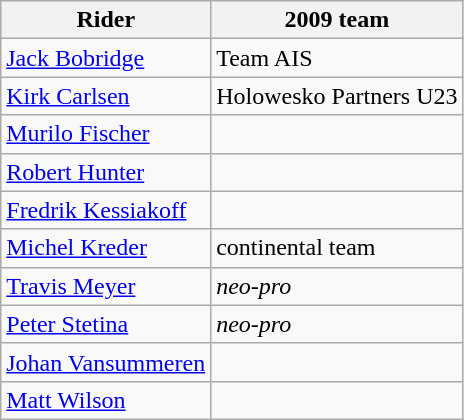<table class="wikitable">
<tr>
<th>Rider</th>
<th>2009 team</th>
</tr>
<tr>
<td><a href='#'>Jack Bobridge</a></td>
<td>Team AIS</td>
</tr>
<tr>
<td><a href='#'>Kirk Carlsen</a></td>
<td>Holowesko Partners U23</td>
</tr>
<tr>
<td><a href='#'>Murilo Fischer</a></td>
<td></td>
</tr>
<tr>
<td><a href='#'>Robert Hunter</a></td>
<td></td>
</tr>
<tr>
<td><a href='#'>Fredrik Kessiakoff</a></td>
<td></td>
</tr>
<tr>
<td><a href='#'>Michel Kreder</a></td>
<td> continental team</td>
</tr>
<tr>
<td><a href='#'>Travis Meyer</a></td>
<td><em>neo-pro</em></td>
</tr>
<tr>
<td><a href='#'>Peter Stetina</a></td>
<td><em>neo-pro</em></td>
</tr>
<tr>
<td><a href='#'>Johan Vansummeren</a></td>
<td></td>
</tr>
<tr>
<td><a href='#'>Matt Wilson</a></td>
<td></td>
</tr>
</table>
